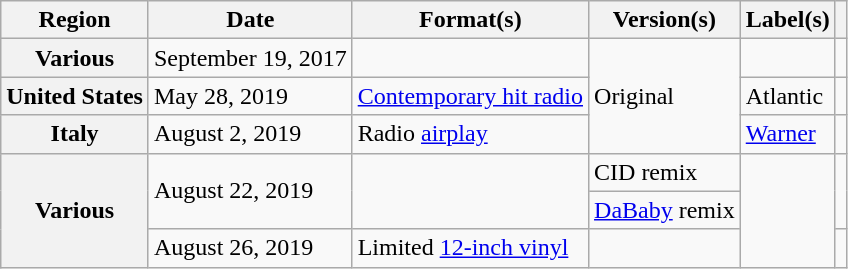<table class="wikitable plainrowheaders">
<tr>
<th scope="col">Region</th>
<th scope="col">Date</th>
<th scope="col">Format(s)</th>
<th scope="col">Version(s)</th>
<th scope="col">Label(s)</th>
<th scope="col"></th>
</tr>
<tr>
<th scope="row">Various</th>
<td>September 19, 2017</td>
<td></td>
<td rowspan="3">Original</td>
<td></td>
<td align="center"></td>
</tr>
<tr>
<th scope="row">United States</th>
<td>May 28, 2019</td>
<td><a href='#'>Contemporary hit radio</a></td>
<td>Atlantic</td>
<td align="center"></td>
</tr>
<tr>
<th scope="row">Italy</th>
<td>August 2, 2019</td>
<td>Radio <a href='#'>airplay</a></td>
<td><a href='#'>Warner</a></td>
<td align="center"></td>
</tr>
<tr>
<th scope="row" rowspan="3">Various</th>
<td rowspan="2">August 22, 2019</td>
<td rowspan="2"></td>
<td>CID remix</td>
<td rowspan="3"></td>
<td rowspan="2" align="center"></td>
</tr>
<tr>
<td><a href='#'>DaBaby</a> remix</td>
</tr>
<tr>
<td>August 26, 2019</td>
<td>Limited <a href='#'>12-inch vinyl</a></td>
<td></td>
<td align="center"></td>
</tr>
</table>
